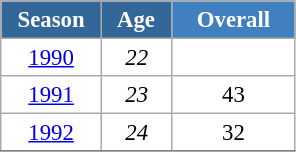<table class="wikitable" style="font-size:95%; text-align:center; border:grey solid 1px; border-collapse:collapse; background:#ffffff;">
<tr>
<th style="background-color:#369; color:white; width:60px;"> Season </th>
<th style="background-color:#369; color:white; width:40px;"> Age </th>
<th style="background-color:#4180be; color:white; width:75px;">Overall</th>
</tr>
<tr>
<td><a href='#'>1990</a></td>
<td><em>22</em></td>
<td></td>
</tr>
<tr>
<td><a href='#'>1991</a></td>
<td><em>23</em></td>
<td>43</td>
</tr>
<tr>
<td><a href='#'>1992</a></td>
<td><em>24</em></td>
<td>32</td>
</tr>
<tr>
</tr>
</table>
